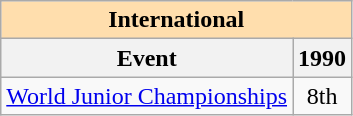<table class="wikitable" style="text-align:center">
<tr>
<th style="background-color: #ffdead; " colspan=2 align=center>International</th>
</tr>
<tr>
<th>Event</th>
<th>1990</th>
</tr>
<tr>
<td align=left><a href='#'>World Junior Championships</a></td>
<td>8th</td>
</tr>
</table>
